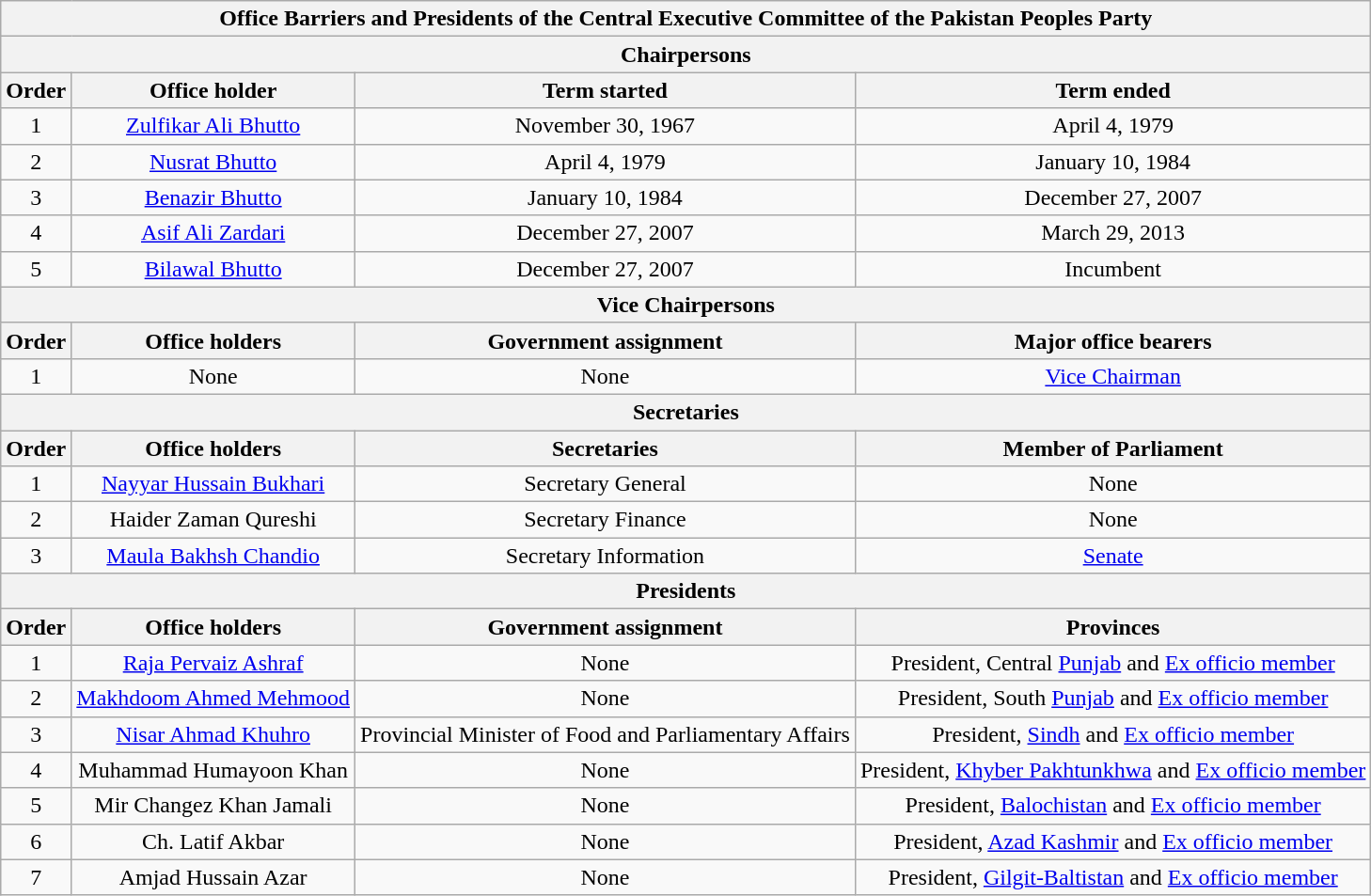<table class="wikitable" style=text-align:center>
<tr>
<th colspan=4>Office Barriers and Presidents of the Central Executive Committee of the Pakistan Peoples Party</th>
</tr>
<tr>
<th colspan=4>Chairpersons</th>
</tr>
<tr>
<th>Order</th>
<th>Office holder</th>
<th>Term started</th>
<th>Term ended</th>
</tr>
<tr>
<td>1</td>
<td><a href='#'>Zulfikar Ali Bhutto</a></td>
<td>November 30, 1967</td>
<td>April 4, 1979</td>
</tr>
<tr>
<td>2</td>
<td><a href='#'>Nusrat Bhutto</a></td>
<td>April 4, 1979</td>
<td>January 10, 1984</td>
</tr>
<tr>
<td>3</td>
<td><a href='#'>Benazir Bhutto</a></td>
<td>January 10, 1984</td>
<td>December 27, 2007</td>
</tr>
<tr>
<td>4</td>
<td><a href='#'>Asif Ali Zardari</a></td>
<td>December 27, 2007</td>
<td>March 29, 2013</td>
</tr>
<tr>
<td>5</td>
<td><a href='#'>Bilawal Bhutto</a></td>
<td>December 27, 2007</td>
<td>Incumbent</td>
</tr>
<tr>
<th colspan=4>Vice Chairpersons</th>
</tr>
<tr>
<th>Order</th>
<th>Office holders</th>
<th>Government assignment</th>
<th>Major office bearers</th>
</tr>
<tr>
<td>1</td>
<td>None</td>
<td>None</td>
<td><a href='#'>Vice Chairman</a></td>
</tr>
<tr>
<th colspan=4>Secretaries</th>
</tr>
<tr>
<th>Order</th>
<th>Office holders</th>
<th>Secretaries</th>
<th>Member of Parliament</th>
</tr>
<tr>
<td>1</td>
<td><a href='#'>Nayyar Hussain Bukhari</a></td>
<td>Secretary General</td>
<td>None</td>
</tr>
<tr>
<td>2</td>
<td>Haider Zaman Qureshi</td>
<td>Secretary Finance</td>
<td>None</td>
</tr>
<tr>
<td>3</td>
<td><a href='#'>Maula Bakhsh Chandio</a></td>
<td>Secretary Information</td>
<td><a href='#'>Senate</a></td>
</tr>
<tr>
<th colspan=4>Presidents</th>
</tr>
<tr>
<th>Order</th>
<th>Office holders</th>
<th>Government assignment</th>
<th>Provinces</th>
</tr>
<tr>
<td>1</td>
<td><a href='#'>Raja Pervaiz Ashraf</a></td>
<td>None</td>
<td>President, Central <a href='#'>Punjab</a> and <a href='#'>Ex officio member</a></td>
</tr>
<tr>
<td>2</td>
<td><a href='#'>Makhdoom Ahmed Mehmood</a></td>
<td>None</td>
<td>President, South <a href='#'>Punjab</a> and <a href='#'>Ex officio member</a></td>
</tr>
<tr>
<td>3</td>
<td><a href='#'>Nisar Ahmad Khuhro</a></td>
<td>Provincial Minister of Food and Parliamentary Affairs</td>
<td>President, <a href='#'>Sindh</a> and <a href='#'>Ex officio member</a></td>
</tr>
<tr>
<td>4</td>
<td>Muhammad Humayoon Khan</td>
<td>None</td>
<td>President, <a href='#'>Khyber Pakhtunkhwa</a> and <a href='#'>Ex officio member</a></td>
</tr>
<tr>
<td>5</td>
<td>Mir Changez Khan Jamali</td>
<td>None</td>
<td>President, <a href='#'>Balochistan</a> and <a href='#'>Ex officio member</a></td>
</tr>
<tr>
<td>6</td>
<td>Ch. Latif Akbar</td>
<td>None</td>
<td>President, <a href='#'>Azad Kashmir</a> and <a href='#'>Ex officio member</a></td>
</tr>
<tr>
<td>7</td>
<td>Amjad Hussain Azar</td>
<td>None</td>
<td>President, <a href='#'>Gilgit-Baltistan</a> and <a href='#'>Ex officio member</a></td>
</tr>
</table>
